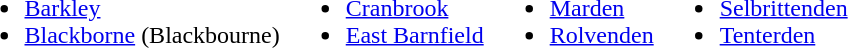<table>
<tr>
<td valign="top"><br><ul><li><a href='#'>Barkley</a></li><li><a href='#'>Blackborne</a> (Blackbourne)</li></ul></td>
<td valign="top"><br><ul><li><a href='#'>Cranbrook</a></li><li><a href='#'>East Barnfield</a></li></ul></td>
<td valign="top"><br><ul><li><a href='#'>Marden</a></li><li><a href='#'>Rolvenden</a></li></ul></td>
<td valign="top"><br><ul><li><a href='#'>Selbrittenden</a></li><li><a href='#'>Tenterden</a></li></ul></td>
</tr>
</table>
